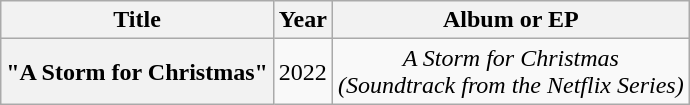<table class="wikitable plainrowheaders" style="text-align:center;">
<tr>
<th scope="col">Title</th>
<th scope="col">Year</th>
<th scope="col">Album or EP</th>
</tr>
<tr>
<th scope="row">"A Storm for Christmas"</th>
<td>2022</td>
<td><em>A Storm for Christmas<br>(Soundtrack from the Netflix Series)</em></td>
</tr>
</table>
